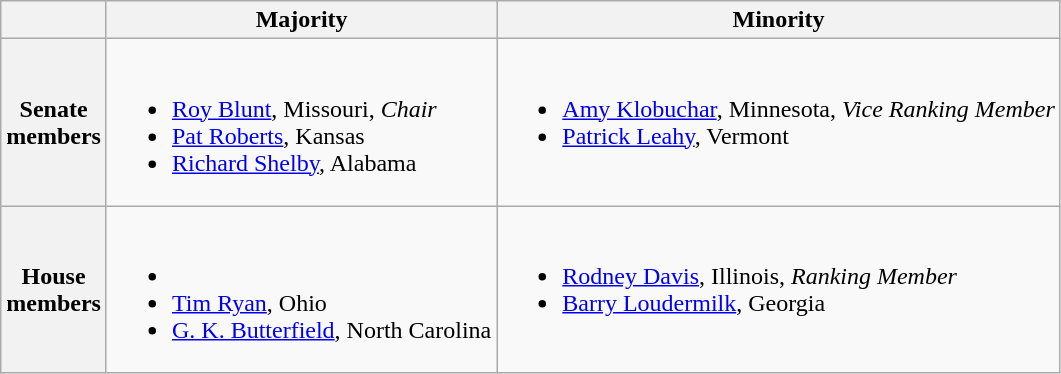<table class="wikitable">
<tr>
<th></th>
<th>Majority</th>
<th>Minority</th>
</tr>
<tr>
<th>Senate<br>members</th>
<td valign="top" ><br><ul><li><a href='#'>Roy Blunt</a>, Missouri, <em>Chair</em></li><li><a href='#'>Pat Roberts</a>, Kansas</li><li><a href='#'>Richard Shelby</a>, Alabama</li></ul></td>
<td valign="top" ><br><ul><li><a href='#'>Amy Klobuchar</a>, Minnesota, <em>Vice Ranking Member</em></li><li><a href='#'>Patrick Leahy</a>, Vermont</li></ul></td>
</tr>
<tr>
<th>House<br>members</th>
<td valign="top" ><br><ul><li></li><li><a href='#'>Tim Ryan</a>, Ohio</li><li><a href='#'>G. K. Butterfield</a>, North Carolina</li></ul></td>
<td valign="top" ><br><ul><li><a href='#'>Rodney Davis</a>, Illinois, <em>Ranking Member</em></li><li><a href='#'>Barry Loudermilk</a>, Georgia</li></ul></td>
</tr>
</table>
